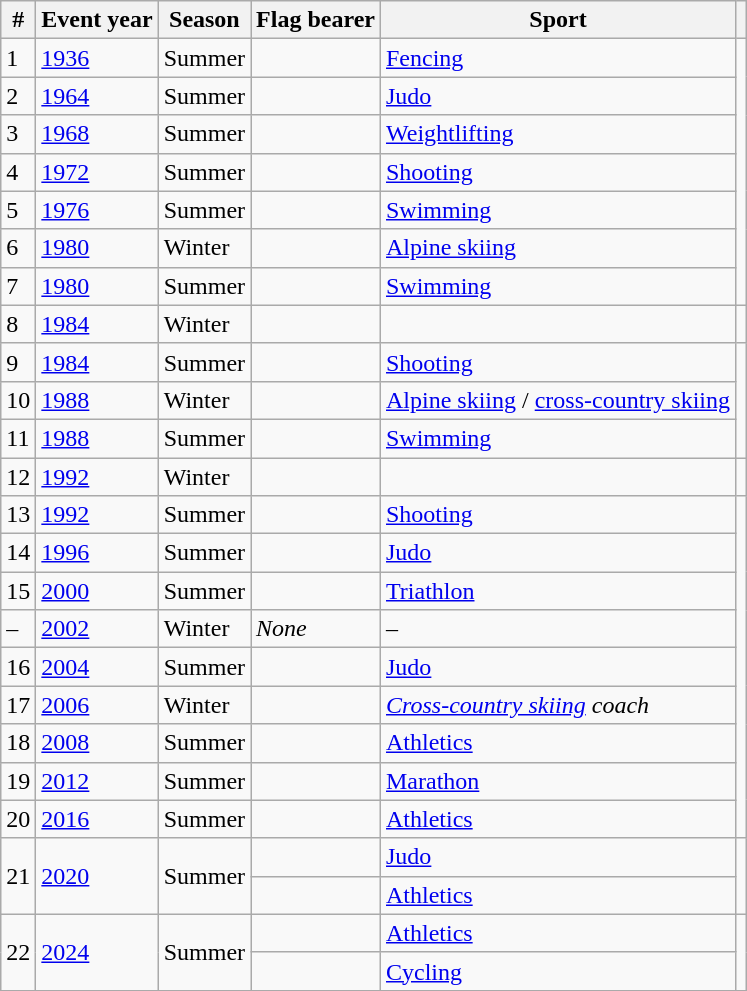<table class="wikitable sortable">
<tr>
<th>#</th>
<th>Event year</th>
<th>Season</th>
<th>Flag bearer</th>
<th>Sport</th>
<th></th>
</tr>
<tr>
<td>1</td>
<td><a href='#'>1936</a></td>
<td>Summer</td>
<td></td>
<td><a href='#'>Fencing</a></td>
<td rowspan=7></td>
</tr>
<tr>
<td>2</td>
<td><a href='#'>1964</a></td>
<td>Summer</td>
<td></td>
<td><a href='#'>Judo</a></td>
</tr>
<tr>
<td>3</td>
<td><a href='#'>1968</a></td>
<td>Summer</td>
<td></td>
<td><a href='#'>Weightlifting</a></td>
</tr>
<tr>
<td>4</td>
<td><a href='#'>1972</a></td>
<td>Summer</td>
<td></td>
<td><a href='#'>Shooting</a></td>
</tr>
<tr>
<td>5</td>
<td><a href='#'>1976</a></td>
<td>Summer</td>
<td></td>
<td><a href='#'>Swimming</a></td>
</tr>
<tr>
<td>6</td>
<td><a href='#'>1980</a></td>
<td>Winter</td>
<td></td>
<td><a href='#'>Alpine skiing</a></td>
</tr>
<tr>
<td>7</td>
<td><a href='#'>1980</a></td>
<td>Summer</td>
<td></td>
<td><a href='#'>Swimming</a></td>
</tr>
<tr>
<td>8</td>
<td><a href='#'>1984</a></td>
<td>Winter</td>
<td></td>
<td></td>
<td></td>
</tr>
<tr>
<td>9</td>
<td><a href='#'>1984</a></td>
<td>Summer</td>
<td></td>
<td><a href='#'>Shooting</a></td>
<td rowspan=3></td>
</tr>
<tr>
<td>10</td>
<td><a href='#'>1988</a></td>
<td>Winter</td>
<td></td>
<td><a href='#'>Alpine skiing</a> / <a href='#'>cross-country skiing</a></td>
</tr>
<tr>
<td>11</td>
<td><a href='#'>1988</a></td>
<td>Summer</td>
<td></td>
<td><a href='#'>Swimming</a></td>
</tr>
<tr>
<td>12</td>
<td><a href='#'>1992</a></td>
<td>Winter</td>
<td></td>
<td></td>
<td></td>
</tr>
<tr>
<td>13</td>
<td><a href='#'>1992</a></td>
<td>Summer</td>
<td></td>
<td><a href='#'>Shooting</a></td>
<td rowspan=9></td>
</tr>
<tr>
<td>14</td>
<td><a href='#'>1996</a></td>
<td>Summer</td>
<td></td>
<td><a href='#'>Judo</a></td>
</tr>
<tr>
<td>15</td>
<td><a href='#'>2000</a></td>
<td>Summer</td>
<td></td>
<td><a href='#'>Triathlon</a></td>
</tr>
<tr>
<td>–</td>
<td><a href='#'>2002</a></td>
<td>Winter</td>
<td><em>None</em></td>
<td>–</td>
</tr>
<tr>
<td>16</td>
<td><a href='#'>2004</a></td>
<td>Summer</td>
<td></td>
<td><a href='#'>Judo</a></td>
</tr>
<tr>
<td>17</td>
<td><a href='#'>2006</a></td>
<td>Winter</td>
<td></td>
<td><em><a href='#'>Cross-country skiing</a> coach</em></td>
</tr>
<tr>
<td>18</td>
<td><a href='#'>2008</a></td>
<td>Summer</td>
<td></td>
<td><a href='#'>Athletics</a></td>
</tr>
<tr>
<td>19</td>
<td><a href='#'>2012</a></td>
<td>Summer</td>
<td></td>
<td><a href='#'>Marathon</a></td>
</tr>
<tr>
<td>20</td>
<td><a href='#'>2016</a></td>
<td>Summer</td>
<td></td>
<td><a href='#'>Athletics</a></td>
</tr>
<tr>
<td rowspan=2>21</td>
<td rowspan=2><a href='#'>2020</a></td>
<td rowspan=2>Summer</td>
<td></td>
<td><a href='#'>Judo</a></td>
<td rowspan=2></td>
</tr>
<tr>
<td></td>
<td><a href='#'>Athletics</a></td>
</tr>
<tr>
<td rowspan=2>22</td>
<td rowspan=2><a href='#'>2024</a></td>
<td rowspan=2>Summer</td>
<td></td>
<td><a href='#'>Athletics</a></td>
<td rowspan=2></td>
</tr>
<tr>
<td></td>
<td><a href='#'>Cycling</a></td>
</tr>
</table>
